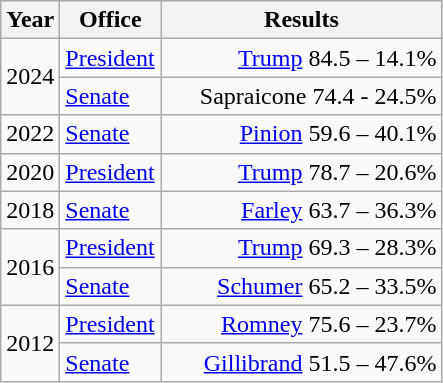<table class=wikitable>
<tr>
<th width="30">Year</th>
<th width="60">Office</th>
<th width="180">Results</th>
</tr>
<tr>
<td rowspan="2">2024</td>
<td><a href='#'>President</a></td>
<td align="right" ><a href='#'>Trump</a> 84.5 – 14.1%</td>
</tr>
<tr>
<td><a href='#'>Senate</a></td>
<td align="right" >Sapraicone 74.4 - 24.5%</td>
</tr>
<tr>
<td>2022</td>
<td><a href='#'>Senate</a></td>
<td align="right" ><a href='#'>Pinion</a> 59.6 – 40.1%</td>
</tr>
<tr>
<td>2020</td>
<td><a href='#'>President</a></td>
<td align="right" ><a href='#'>Trump</a> 78.7 – 20.6%</td>
</tr>
<tr>
<td>2018</td>
<td><a href='#'>Senate</a></td>
<td align="right" ><a href='#'>Farley</a> 63.7 – 36.3%</td>
</tr>
<tr>
<td rowspan="2">2016</td>
<td><a href='#'>President</a></td>
<td align="right" ><a href='#'>Trump</a> 69.3 – 28.3%</td>
</tr>
<tr>
<td><a href='#'>Senate</a></td>
<td align="right" ><a href='#'>Schumer</a> 65.2 – 33.5%</td>
</tr>
<tr>
<td rowspan="2">2012</td>
<td><a href='#'>President</a></td>
<td align="right" ><a href='#'>Romney</a> 75.6 – 23.7%</td>
</tr>
<tr>
<td><a href='#'>Senate</a></td>
<td align="right" ><a href='#'>Gillibrand</a> 51.5 – 47.6%</td>
</tr>
</table>
